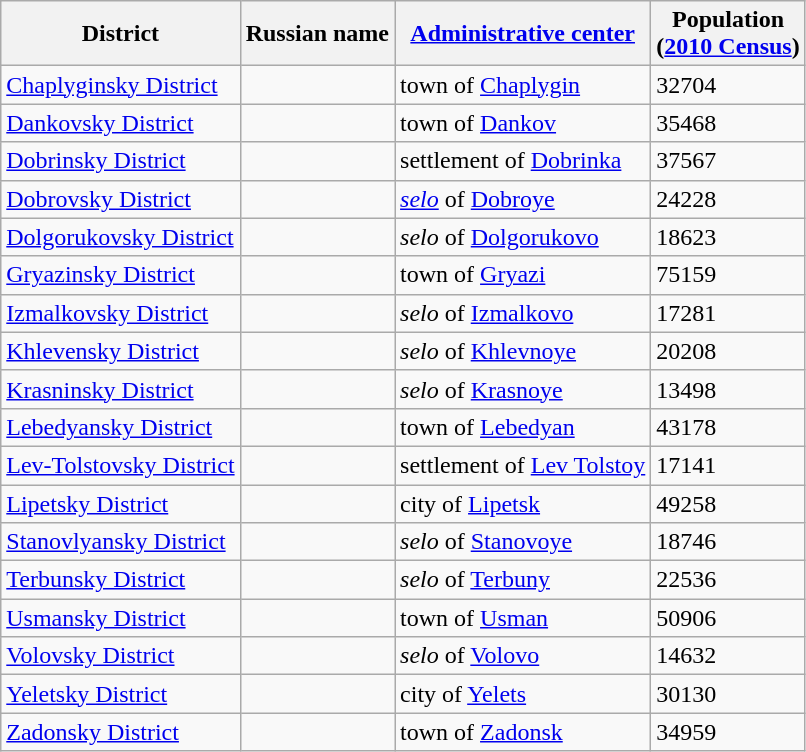<table class="wikitable sortable">
<tr>
<th>District</th>
<th>Russian name</th>
<th><a href='#'>Administrative center</a></th>
<th>Population<br>(<a href='#'>2010 Census</a>)</th>
</tr>
<tr>
<td><a href='#'>Chaplyginsky District</a></td>
<td></td>
<td>town of <a href='#'>Chaplygin</a></td>
<td>32704</td>
</tr>
<tr>
<td><a href='#'>Dankovsky District</a></td>
<td></td>
<td>town of <a href='#'>Dankov</a></td>
<td>35468</td>
</tr>
<tr>
<td><a href='#'>Dobrinsky District</a></td>
<td></td>
<td>settlement of <a href='#'>Dobrinka</a></td>
<td>37567</td>
</tr>
<tr>
<td><a href='#'>Dobrovsky District</a></td>
<td></td>
<td><em><a href='#'>selo</a></em> of <a href='#'>Dobroye</a></td>
<td>24228</td>
</tr>
<tr>
<td><a href='#'>Dolgorukovsky District</a></td>
<td></td>
<td><em>selo</em> of <a href='#'>Dolgorukovo</a></td>
<td>18623</td>
</tr>
<tr>
<td><a href='#'>Gryazinsky District</a></td>
<td></td>
<td>town of <a href='#'>Gryazi</a></td>
<td>75159</td>
</tr>
<tr>
<td><a href='#'>Izmalkovsky District</a></td>
<td></td>
<td><em>selo</em> of <a href='#'>Izmalkovo</a></td>
<td>17281</td>
</tr>
<tr>
<td><a href='#'>Khlevensky District</a></td>
<td></td>
<td><em>selo</em> of <a href='#'>Khlevnoye</a></td>
<td>20208</td>
</tr>
<tr>
<td><a href='#'>Krasninsky District</a></td>
<td></td>
<td><em>selo</em> of <a href='#'>Krasnoye</a></td>
<td>13498</td>
</tr>
<tr>
<td><a href='#'>Lebedyansky District</a></td>
<td></td>
<td>town of <a href='#'>Lebedyan</a></td>
<td>43178</td>
</tr>
<tr>
<td><a href='#'>Lev-Tolstovsky District</a></td>
<td></td>
<td>settlement of <a href='#'>Lev Tolstoy</a></td>
<td>17141</td>
</tr>
<tr>
<td><a href='#'>Lipetsky District</a></td>
<td></td>
<td>city of <a href='#'>Lipetsk</a></td>
<td>49258</td>
</tr>
<tr>
<td><a href='#'>Stanovlyansky District</a></td>
<td></td>
<td><em>selo</em> of <a href='#'>Stanovoye</a></td>
<td>18746</td>
</tr>
<tr>
<td><a href='#'>Terbunsky District</a></td>
<td></td>
<td><em>selo</em> of <a href='#'>Terbuny</a></td>
<td>22536</td>
</tr>
<tr>
<td><a href='#'>Usmansky District</a></td>
<td></td>
<td>town of <a href='#'>Usman</a></td>
<td>50906</td>
</tr>
<tr>
<td><a href='#'>Volovsky District</a></td>
<td></td>
<td><em>selo</em> of <a href='#'>Volovo</a></td>
<td>14632</td>
</tr>
<tr>
<td><a href='#'>Yeletsky District</a></td>
<td></td>
<td>city of <a href='#'>Yelets</a></td>
<td>30130</td>
</tr>
<tr>
<td><a href='#'>Zadonsky District</a></td>
<td></td>
<td>town of <a href='#'>Zadonsk</a></td>
<td>34959</td>
</tr>
</table>
